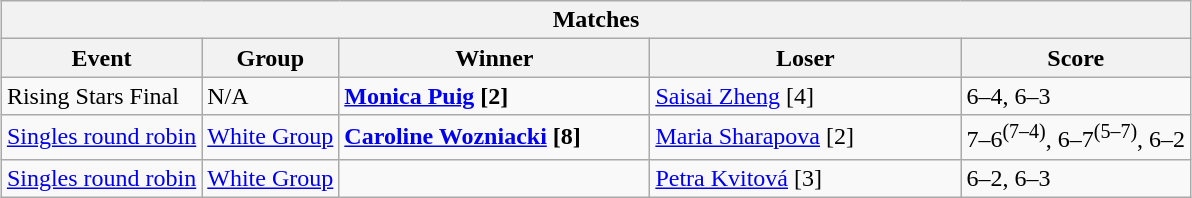<table class="wikitable collapsible uncollapsed" style="margin:1em auto;">
<tr>
<th colspan=6>Matches</th>
</tr>
<tr>
<th>Event</th>
<th>Group</th>
<th width=200>Winner</th>
<th width=200>Loser</th>
<th>Score</th>
</tr>
<tr align=left>
<td>Rising Stars Final</td>
<td>N/A</td>
<td> <strong><a href='#'>Monica Puig</a> [2]</strong></td>
<td> <a href='#'>Saisai Zheng</a> [4]</td>
<td>6–4, 6–3</td>
</tr>
<tr align=left>
<td><a href='#'>Singles round robin</a></td>
<td><a href='#'>White Group</a></td>
<td><strong> <a href='#'>Caroline Wozniacki</a> [8]</strong></td>
<td> <a href='#'>Maria Sharapova</a> [2]</td>
<td>7–6<sup>(7–4)</sup>, 6–7<sup>(5–7)</sup>, 6–2</td>
</tr>
<tr align=left>
<td><a href='#'>Singles round robin</a></td>
<td><a href='#'>White Group</a></td>
<td></td>
<td> <a href='#'>Petra Kvitová</a> [3]</td>
<td>6–2, 6–3</td>
</tr>
</table>
